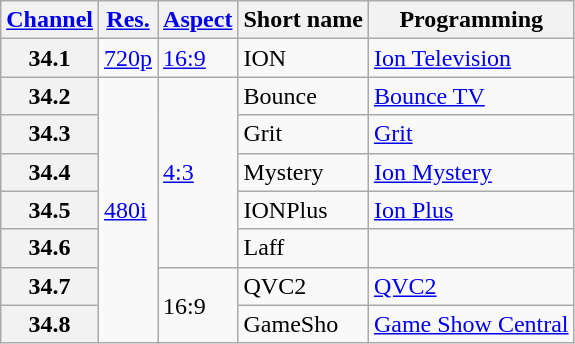<table class="wikitable">
<tr>
<th scope = "col"><a href='#'>Channel</a></th>
<th scope = "col"><a href='#'>Res.</a></th>
<th scope = "col"><a href='#'>Aspect</a></th>
<th scope = "col">Short name</th>
<th scope = "col">Programming</th>
</tr>
<tr>
<th scope = "row">34.1</th>
<td><a href='#'>720p</a></td>
<td><a href='#'>16:9</a></td>
<td>ION</td>
<td><a href='#'>Ion Television</a></td>
</tr>
<tr>
<th scope = "row">34.2</th>
<td rowspan=7><a href='#'>480i</a></td>
<td rowspan=5><a href='#'>4:3</a></td>
<td>Bounce</td>
<td><a href='#'>Bounce TV</a></td>
</tr>
<tr>
<th scope = "row">34.3</th>
<td>Grit</td>
<td><a href='#'>Grit</a></td>
</tr>
<tr>
<th scope = "row">34.4</th>
<td>Mystery</td>
<td><a href='#'>Ion Mystery</a></td>
</tr>
<tr>
<th scope = "row">34.5</th>
<td>IONPlus</td>
<td><a href='#'>Ion Plus</a></td>
</tr>
<tr>
<th scope = "row">34.6</th>
<td>Laff</td>
<td></td>
</tr>
<tr>
<th scope = "row">34.7</th>
<td rowspan=2>16:9</td>
<td>QVC2</td>
<td><a href='#'>QVC2</a></td>
</tr>
<tr>
<th scope = "row">34.8</th>
<td>GameSho</td>
<td><a href='#'>Game Show Central</a></td>
</tr>
</table>
